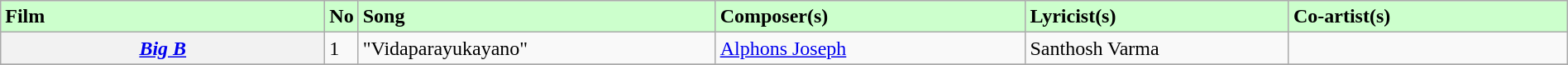<table class="wikitable plainrowheaders" width="100%" textcolor:#000;">
<tr style="background:#cfc; text-align:"center;">
<td scope="col" width=21%><strong>Film</strong></td>
<td><strong>No</strong></td>
<td scope="col" width=23%><strong>Song</strong></td>
<td scope="col" width=20%><strong>Composer(s)</strong></td>
<td scope="col" width=17%><strong>Lyricist(s)</strong></td>
<td scope="col" width=18%><strong>Co-artist(s)</strong></td>
</tr>
<tr>
<th><em><a href='#'>Big B</a></em></th>
<td>1</td>
<td>"Vidaparayukayano"</td>
<td><a href='#'>Alphons Joseph</a></td>
<td>Santhosh Varma</td>
<td></td>
</tr>
<tr>
</tr>
</table>
